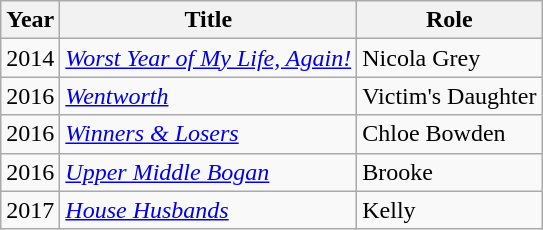<table class="wikitable">
<tr>
<th>Year</th>
<th>Title</th>
<th>Role</th>
</tr>
<tr>
<td>2014</td>
<td><em><a href='#'>Worst Year of My Life, Again!</a></em></td>
<td>Nicola Grey</td>
</tr>
<tr>
<td>2016</td>
<td><em><a href='#'>Wentworth</a></em></td>
<td>Victim's Daughter</td>
</tr>
<tr>
<td>2016</td>
<td><em><a href='#'>Winners & Losers</a></em></td>
<td>Chloe Bowden</td>
</tr>
<tr>
<td>2016</td>
<td><em><a href='#'>Upper Middle Bogan</a></em></td>
<td>Brooke</td>
</tr>
<tr>
<td>2017</td>
<td><em><a href='#'>House Husbands</a></em></td>
<td>Kelly</td>
</tr>
</table>
